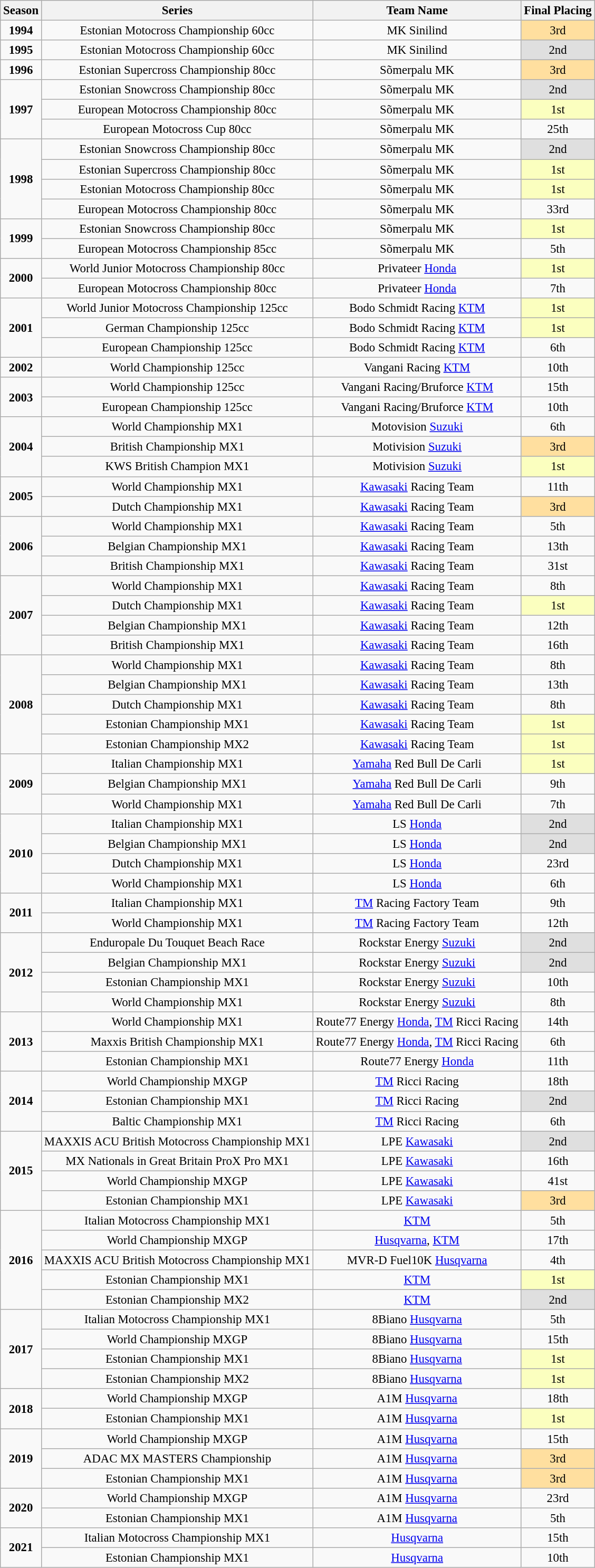<table class="wikitable" style="font-size: 95%;">
<tr>
<th>Season</th>
<th>Series</th>
<th>Team Name</th>
<th>Final Placing</th>
</tr>
<tr>
<td align="center"><strong>1994</strong></td>
<td align="center">Estonian Motocross Championship 60cc</td>
<td align="center">MK Sinilind</td>
<td align="center" style="background:#FFDF9F;">3rd</td>
</tr>
<tr>
<td align="center"><strong>1995</strong></td>
<td align="center">Estonian Motocross Championship 60cc</td>
<td align="center">MK Sinilind</td>
<td align="center" style="background:#DFDFDF;">2nd</td>
</tr>
<tr>
<td align="center"><strong>1996</strong></td>
<td align="center">Estonian Supercross Championship 80cc</td>
<td align="center">Sõmerpalu MK</td>
<td align="center" style="background:#FFDF9F;">3rd</td>
</tr>
<tr>
<td align="center" rowspan=3><strong>1997</strong></td>
<td align="center">Estonian Snowcross Championship 80cc</td>
<td align="center">Sõmerpalu MK</td>
<td align="center" style="background:#DFDFDF;">2nd</td>
</tr>
<tr>
<td align="center">European Motocross Championship 80cc</td>
<td align="center">Sõmerpalu MK</td>
<td align="center" style="background:#FBFFBF;">1st</td>
</tr>
<tr>
<td align="center">European Motocross Cup 80cc</td>
<td align="center">Sõmerpalu MK</td>
<td align="center">25th</td>
</tr>
<tr>
<td align="center" rowspan=4><strong>1998</strong></td>
<td align="center">Estonian Snowcross Championship 80cc</td>
<td align="center">Sõmerpalu MK</td>
<td align="center" style="background:#DFDFDF;">2nd</td>
</tr>
<tr>
<td align="center">Estonian Supercross Championship 80cc</td>
<td align="center">Sõmerpalu MK</td>
<td align="center" style="background:#FBFFBF;">1st</td>
</tr>
<tr>
<td align="center">Estonian Motocross Championship 80cc</td>
<td align="center">Sõmerpalu MK</td>
<td align="center" style="background:#FBFFBF;">1st</td>
</tr>
<tr>
<td align="center">European Motocross Championship 80cc</td>
<td align="center">Sõmerpalu MK</td>
<td align="center">33rd</td>
</tr>
<tr>
<td align="center" rowspan=2><strong>1999</strong></td>
<td align="center">Estonian Snowcross Championship 80cc</td>
<td align="center">Sõmerpalu MK</td>
<td align="center" style="background:#FBFFBF;">1st</td>
</tr>
<tr>
<td align="center">European Motocross Championship 85cc</td>
<td align="center">Sõmerpalu MK</td>
<td align="center">5th</td>
</tr>
<tr>
<td align="center" rowspan=2><strong>2000</strong></td>
<td align="center">World Junior Motocross Championship 80cc</td>
<td align="center">Privateer <a href='#'>Honda</a></td>
<td align="center" style="background:#FBFFBF;">1st</td>
</tr>
<tr>
<td align="center">European Motocross Championship 80cc</td>
<td align="center">Privateer <a href='#'>Honda</a></td>
<td align="center">7th</td>
</tr>
<tr>
<td align="center" rowspan=3><strong>2001</strong></td>
<td align="center">World Junior Motocross Championship 125cc</td>
<td align="center">Bodo Schmidt Racing <a href='#'>KTM</a></td>
<td align="center" style="background:#FBFFBF;">1st</td>
</tr>
<tr>
<td align="center">German Championship 125cc</td>
<td align="center">Bodo Schmidt Racing <a href='#'>KTM</a></td>
<td align="center" style="background:#FBFFBF;">1st</td>
</tr>
<tr>
<td align="center">European Championship 125cc</td>
<td align="center">Bodo Schmidt Racing <a href='#'>KTM</a></td>
<td align="center">6th</td>
</tr>
<tr>
<td align="center"><strong>2002</strong></td>
<td align="center">World Championship 125cc</td>
<td align="center">Vangani Racing <a href='#'>KTM</a></td>
<td align="center">10th</td>
</tr>
<tr>
<td align="center" rowspan=2><strong>2003</strong></td>
<td align="center">World Championship 125cc</td>
<td align="center">Vangani Racing/Bruforce <a href='#'>KTM</a></td>
<td align="center">15th</td>
</tr>
<tr>
<td align="center">European Championship 125cc</td>
<td align="center">Vangani Racing/Bruforce <a href='#'>KTM</a></td>
<td align="center">10th</td>
</tr>
<tr>
<td align="center" rowspan=3><strong>2004</strong></td>
<td align="center">World Championship MX1</td>
<td align="center">Motovision <a href='#'>Suzuki</a></td>
<td align="center">6th</td>
</tr>
<tr>
<td align="center">British Championship MX1</td>
<td align="center">Motivision <a href='#'>Suzuki</a></td>
<td align="center" style="background:#FFDF9F;">3rd</td>
</tr>
<tr>
<td align="center">KWS British Champion MX1</td>
<td align="center">Motivision <a href='#'>Suzuki</a></td>
<td align="center" style="background:#FBFFBF;">1st</td>
</tr>
<tr>
<td align="center" rowspan=2><strong>2005</strong></td>
<td align="center">World Championship MX1</td>
<td align="center"><a href='#'>Kawasaki</a> Racing Team</td>
<td align="center">11th</td>
</tr>
<tr>
<td align="center">Dutch Championship MX1</td>
<td align="center"><a href='#'>Kawasaki</a> Racing Team</td>
<td align="center" style="background:#FFDF9F;">3rd</td>
</tr>
<tr>
<td align="center" rowspan=3><strong>2006</strong></td>
<td align="center">World Championship MX1</td>
<td align="center"><a href='#'>Kawasaki</a> Racing Team</td>
<td align="center">5th</td>
</tr>
<tr>
<td align="center">Belgian Championship MX1</td>
<td align="center"><a href='#'>Kawasaki</a> Racing Team</td>
<td align="center">13th</td>
</tr>
<tr>
<td align="center">British Championship MX1</td>
<td align="center"><a href='#'>Kawasaki</a> Racing Team</td>
<td align="center">31st</td>
</tr>
<tr>
<td align="center" rowspan=4><strong>2007</strong></td>
<td align="center">World Championship MX1</td>
<td align="center"><a href='#'>Kawasaki</a> Racing Team</td>
<td align="center">8th</td>
</tr>
<tr>
<td align="center">Dutch Championship MX1</td>
<td align="center"><a href='#'>Kawasaki</a> Racing Team</td>
<td align="center" style="background:#FBFFBF;">1st</td>
</tr>
<tr>
<td align="center">Belgian Championship MX1</td>
<td align="center"><a href='#'>Kawasaki</a> Racing Team</td>
<td align="center">12th</td>
</tr>
<tr>
<td align="center">British Championship MX1</td>
<td align="center"><a href='#'>Kawasaki</a> Racing Team</td>
<td align="center">16th</td>
</tr>
<tr>
<td align="center" rowspan=5><strong>2008</strong></td>
<td align="center">World Championship MX1</td>
<td align="center"><a href='#'>Kawasaki</a> Racing Team</td>
<td align="center">8th</td>
</tr>
<tr>
<td align="center">Belgian Championship MX1</td>
<td align="center"><a href='#'>Kawasaki</a> Racing Team</td>
<td align="center">13th</td>
</tr>
<tr>
<td align="center">Dutch Championship MX1</td>
<td align="center"><a href='#'>Kawasaki</a> Racing Team</td>
<td align="center">8th</td>
</tr>
<tr>
<td align="center">Estonian Championship MX1</td>
<td align="center"><a href='#'>Kawasaki</a> Racing Team</td>
<td align="center" style="background:#FBFFBF;">1st</td>
</tr>
<tr>
<td align="center">Estonian Championship MX2</td>
<td align="center"><a href='#'>Kawasaki</a> Racing Team</td>
<td align="center" style="background:#FBFFBF;">1st</td>
</tr>
<tr>
<td align="center" rowspan=3><strong>2009</strong></td>
<td align="center">Italian Championship MX1</td>
<td align="center"><a href='#'>Yamaha</a> Red Bull De Carli</td>
<td align="center" style="background:#FBFFBF;">1st</td>
</tr>
<tr>
<td align="center">Belgian Championship MX1</td>
<td align="center"><a href='#'>Yamaha</a> Red Bull De Carli</td>
<td align="center">9th</td>
</tr>
<tr>
<td align="center">World Championship MX1</td>
<td align="center"><a href='#'>Yamaha</a> Red Bull De Carli</td>
<td align="center">7th</td>
</tr>
<tr>
<td align="center" rowspan=4><strong>2010</strong></td>
<td align="center">Italian Championship MX1</td>
<td align="center">LS <a href='#'>Honda</a></td>
<td align="center" style="background:#DFDFDF;">2nd</td>
</tr>
<tr>
<td align="center">Belgian Championship MX1</td>
<td align="center">LS <a href='#'>Honda</a></td>
<td align="center" style="background:#DFDFDF;">2nd</td>
</tr>
<tr>
<td align="center">Dutch Championship MX1</td>
<td align="center">LS <a href='#'>Honda</a></td>
<td align="center">23rd</td>
</tr>
<tr>
<td align="center">World Championship MX1</td>
<td align="center">LS <a href='#'>Honda</a></td>
<td align="center">6th</td>
</tr>
<tr>
<td align="center" rowspan=2><strong>2011</strong></td>
<td align="center">Italian Championship MX1</td>
<td align="center"><a href='#'>TM</a> Racing Factory Team</td>
<td align="center">9th</td>
</tr>
<tr>
<td align="center">World Championship MX1</td>
<td align="center"><a href='#'>TM</a> Racing Factory Team</td>
<td align="center">12th</td>
</tr>
<tr>
<td align="center" rowspan=4><strong>2012</strong></td>
<td align="center">Enduropale Du Touquet Beach Race</td>
<td align="center">Rockstar Energy <a href='#'>Suzuki</a></td>
<td align="center" style="background:#DFDFDF;">2nd</td>
</tr>
<tr>
<td align="center">Belgian Championship MX1</td>
<td align="center">Rockstar Energy <a href='#'>Suzuki</a></td>
<td align="center" style="background:#DFDFDF;">2nd</td>
</tr>
<tr>
<td align="center">Estonian Championship MX1</td>
<td align="center">Rockstar Energy <a href='#'>Suzuki</a></td>
<td align="center">10th</td>
</tr>
<tr>
<td align="center">World Championship MX1</td>
<td align="center">Rockstar Energy <a href='#'>Suzuki</a></td>
<td align="center">8th</td>
</tr>
<tr>
<td align="center" rowspan=3><strong>2013</strong></td>
<td align="center">World Championship MX1</td>
<td align="center">Route77 Energy <a href='#'>Honda</a>, <a href='#'>TM</a> Ricci Racing</td>
<td align="center">14th</td>
</tr>
<tr>
<td align="center">Maxxis British Championship MX1</td>
<td align="center">Route77 Energy <a href='#'>Honda</a>, <a href='#'>TM</a> Ricci Racing</td>
<td align="center">6th</td>
</tr>
<tr>
<td align="center">Estonian Championship MX1</td>
<td align="center">Route77 Energy <a href='#'>Honda</a></td>
<td align="center">11th</td>
</tr>
<tr>
<td align="center" rowspan=3><strong>2014</strong></td>
<td align="center">World Championship MXGP</td>
<td align="center"><a href='#'>TM</a> Ricci Racing</td>
<td align="center">18th</td>
</tr>
<tr>
<td align="center">Estonian Championship MX1</td>
<td align="center"><a href='#'>TM</a> Ricci Racing</td>
<td align="center" style="background:#DFDFDF;">2nd</td>
</tr>
<tr>
<td align="center">Baltic Championship MX1</td>
<td align="center"><a href='#'>TM</a> Ricci Racing</td>
<td align="center">6th</td>
</tr>
<tr>
<td align="center" rowspan=4><strong>2015</strong></td>
<td align="center">MAXXIS ACU British Motocross Championship MX1</td>
<td align="center">LPE <a href='#'>Kawasaki</a></td>
<td align="center" style="background:#DFDFDF;">2nd</td>
</tr>
<tr>
<td align="center">MX Nationals in Great Britain ProX Pro MX1</td>
<td align="center">LPE <a href='#'>Kawasaki</a></td>
<td align="center">16th</td>
</tr>
<tr>
<td align="center">World Championship MXGP</td>
<td align="center">LPE <a href='#'>Kawasaki</a></td>
<td align="center">41st</td>
</tr>
<tr>
<td align="center">Estonian Championship MX1</td>
<td align="center">LPE <a href='#'>Kawasaki</a></td>
<td align="center" style="background:#FFDF9F;">3rd</td>
</tr>
<tr>
<td align="center" rowspan=5><strong>2016</strong></td>
<td align="center">Italian Motocross Championship MX1</td>
<td align="center"><a href='#'>KTM</a></td>
<td align="center">5th</td>
</tr>
<tr>
<td align="center">World Championship MXGP</td>
<td align="center"><a href='#'>Husqvarna</a>, <a href='#'>KTM</a></td>
<td align="center">17th</td>
</tr>
<tr>
<td align="center">MAXXIS ACU British Motocross Championship MX1</td>
<td align="center">MVR-D Fuel10K <a href='#'>Husqvarna</a></td>
<td align="center">4th</td>
</tr>
<tr>
<td align="center">Estonian Championship MX1</td>
<td align="center"><a href='#'>KTM</a></td>
<td align="center" style="background:#FBFFBF;">1st</td>
</tr>
<tr>
<td align="center">Estonian Championship MX2</td>
<td align="center"><a href='#'>KTM</a></td>
<td align="center" style="background:#DFDFDF;">2nd</td>
</tr>
<tr>
<td align="center" rowspan=4><strong>2017</strong></td>
<td align="center">Italian Motocross Championship MX1</td>
<td align="center">8Biano <a href='#'>Husqvarna</a></td>
<td align="center">5th</td>
</tr>
<tr>
<td align="center">World Championship MXGP</td>
<td align="center">8Biano <a href='#'>Husqvarna</a></td>
<td align="center">15th</td>
</tr>
<tr>
<td align="center">Estonian Championship MX1</td>
<td align="center">8Biano <a href='#'>Husqvarna</a></td>
<td align="center" style="background:#FBFFBF;">1st</td>
</tr>
<tr>
<td align="center">Estonian Championship MX2</td>
<td align="center">8Biano <a href='#'>Husqvarna</a></td>
<td align="center" style="background:#FBFFBF;">1st</td>
</tr>
<tr>
<td align="center" rowspan=2><strong>2018</strong></td>
<td align="center">World Championship MXGP</td>
<td align="center">A1M <a href='#'>Husqvarna</a></td>
<td align="center">18th</td>
</tr>
<tr>
<td align="center">Estonian Championship MX1</td>
<td align="center">A1M <a href='#'>Husqvarna</a></td>
<td align="center" style="background:#FBFFBF;">1st</td>
</tr>
<tr>
<td align="center" rowspan=3><strong>2019</strong></td>
<td align="center">World Championship MXGP</td>
<td align="center">A1M <a href='#'>Husqvarna</a></td>
<td align="center">15th</td>
</tr>
<tr>
<td align="center">ADAC MX MASTERS Championship</td>
<td align="center">A1M <a href='#'>Husqvarna</a></td>
<td align="center" style="background:#FFDF9F;">3rd</td>
</tr>
<tr>
<td align="center">Estonian Championship MX1</td>
<td align="center">A1M <a href='#'>Husqvarna</a></td>
<td align="center" style="background:#FFDF9F;">3rd</td>
</tr>
<tr>
<td align="center" rowspan=2><strong>2020</strong></td>
<td align="center">World Championship MXGP</td>
<td align="center">A1M <a href='#'>Husqvarna</a></td>
<td align="center">23rd</td>
</tr>
<tr>
<td align="center">Estonian Championship MX1</td>
<td align="center">A1M <a href='#'>Husqvarna</a></td>
<td align="center">5th</td>
</tr>
<tr>
<td align="center" rowspan=2><strong>2021</strong></td>
<td align="center">Italian Motocross Championship MX1</td>
<td align="center"><a href='#'>Husqvarna</a></td>
<td align="center">15th</td>
</tr>
<tr>
<td align="center">Estonian Championship MX1</td>
<td align="center"><a href='#'>Husqvarna</a></td>
<td align="center">10th</td>
</tr>
</table>
